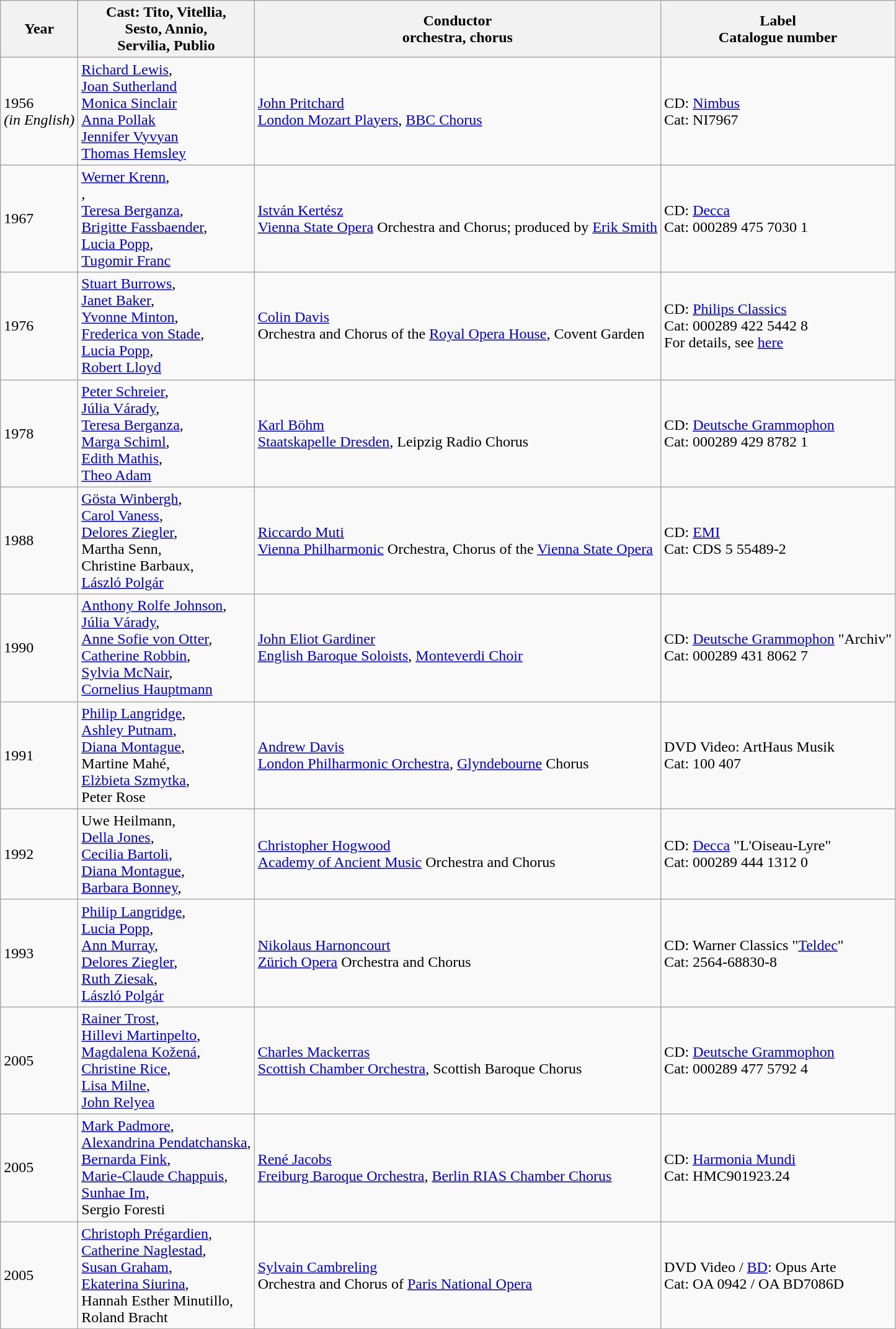<table class="wikitable">
<tr>
<th>Year</th>
<th>Cast: Tito, Vitellia,<br>Sesto, Annio,<br>Servilia, Publio</th>
<th>Conductor<br>orchestra, chorus</th>
<th>Label<br>Catalogue number</th>
</tr>
<tr>
<td>1956<br><em>(in English)</em></td>
<td><a href='#'>Richard Lewis</a>,<br><a href='#'>Joan Sutherland</a><br><a href='#'>Monica Sinclair</a><br><a href='#'>Anna Pollak</a><br><a href='#'>Jennifer Vyvyan</a><br><a href='#'>Thomas Hemsley</a></td>
<td><a href='#'>John Pritchard</a><br><a href='#'>London Mozart Players</a>, <a href='#'>BBC Chorus</a></td>
<td>CD: <a href='#'>Nimbus</a><br>Cat: NI7967<br></td>
</tr>
<tr>
<td>1967</td>
<td><a href='#'>Werner Krenn</a>,<br>,<br><a href='#'>Teresa Berganza</a>,<br><a href='#'>Brigitte Fassbaender</a>,<br><a href='#'>Lucia Popp</a>,<br><a href='#'>Tugomir Franc</a></td>
<td><a href='#'>István Kertész</a><br><a href='#'>Vienna State Opera</a> Orchestra and Chorus; produced by <a href='#'>Erik Smith</a></td>
<td>CD: <a href='#'>Decca</a><br>Cat: 000289 475 7030 1</td>
</tr>
<tr>
<td>1976</td>
<td><a href='#'>Stuart Burrows</a>,<br><a href='#'>Janet Baker</a>,<br><a href='#'>Yvonne Minton</a>,<br><a href='#'>Frederica von Stade</a>, <br><a href='#'>Lucia Popp</a>,<br><a href='#'>Robert Lloyd</a></td>
<td><a href='#'>Colin Davis</a><br>Orchestra and Chorus of the <a href='#'>Royal Opera House</a>, Covent Garden</td>
<td>CD: <a href='#'>Philips Classics</a><br>Cat: 000289 422 5442 8<br>For details, see <a href='#'>here</a></td>
</tr>
<tr>
<td>1978</td>
<td><a href='#'>Peter Schreier</a>,<br><a href='#'>Júlia Várady</a>,<br><a href='#'>Teresa Berganza</a>,<br><a href='#'>Marga Schiml</a>,<br><a href='#'>Edith Mathis</a>,<br><a href='#'>Theo Adam</a></td>
<td><a href='#'>Karl Böhm</a><br><a href='#'>Staatskapelle Dresden</a>, Leipzig Radio Chorus</td>
<td>CD: <a href='#'>Deutsche Grammophon</a><br>Cat: 000289 429 8782 1</td>
</tr>
<tr>
<td>1988</td>
<td><a href='#'>Gösta Winbergh</a>,<br><a href='#'>Carol Vaness</a>,<br><a href='#'>Delores Ziegler</a>,<br>Martha Senn,<br>Christine Barbaux, <br><a href='#'>László Polgár</a></td>
<td><a href='#'>Riccardo Muti</a><br><a href='#'>Vienna Philharmonic</a> Orchestra, Chorus of the <a href='#'>Vienna State Opera</a></td>
<td>CD: <a href='#'>EMI</a><br>Cat: CDS 5 55489-2</td>
</tr>
<tr>
<td>1990</td>
<td><a href='#'>Anthony Rolfe Johnson</a>,<br><a href='#'>Júlia Várady</a>,<br><a href='#'>Anne Sofie von Otter</a>,<br><a href='#'>Catherine Robbin</a>,<br><a href='#'>Sylvia McNair</a>,<br><a href='#'>Cornelius Hauptmann</a></td>
<td><a href='#'>John Eliot Gardiner</a><br><a href='#'>English Baroque Soloists</a>, <a href='#'>Monteverdi Choir</a></td>
<td>CD: <a href='#'>Deutsche Grammophon</a> "Archiv"<br>Cat: 000289 431 8062 7</td>
</tr>
<tr>
<td>1991</td>
<td><a href='#'>Philip Langridge</a>,<br><a href='#'>Ashley Putnam</a>,<br><a href='#'>Diana Montague</a>,<br>Martine Mahé,<br><a href='#'>Elżbieta Szmytka</a>,<br>Peter Rose</td>
<td><a href='#'>Andrew Davis</a><br><a href='#'>London Philharmonic Orchestra</a>, <a href='#'>Glyndebourne</a> Chorus</td>
<td>DVD Video: ArtHaus Musik<br>Cat: 100 407</td>
</tr>
<tr>
<td>1992</td>
<td>Uwe Heilmann,<br><a href='#'>Della Jones</a>,<br><a href='#'>Cecilia Bartoli</a>,<br><a href='#'>Diana Montague</a>,<br><a href='#'>Barbara Bonney</a>,<br></td>
<td><a href='#'>Christopher Hogwood</a><br><a href='#'>Academy of Ancient Music</a> Orchestra and Chorus</td>
<td>CD: <a href='#'>Decca</a> "L'Oiseau-Lyre"<br>Cat: 000289 444 1312 0</td>
</tr>
<tr>
<td>1993</td>
<td><a href='#'>Philip Langridge</a>,<br><a href='#'>Lucia Popp</a>,<br><a href='#'>Ann Murray</a>,<br><a href='#'>Delores Ziegler</a>,<br><a href='#'>Ruth Ziesak</a>,<br><a href='#'>László Polgár</a></td>
<td><a href='#'>Nikolaus Harnoncourt</a><br><a href='#'>Zürich Opera</a> Orchestra and Chorus</td>
<td>CD: Warner Classics "<a href='#'>Teldec</a>"<br>Cat: 2564-68830-8</td>
</tr>
<tr>
<td>2005</td>
<td><a href='#'>Rainer Trost</a>,<br><a href='#'>Hillevi Martinpelto</a>,<br><a href='#'>Magdalena Kožená</a>,<br><a href='#'>Christine Rice</a>,<br><a href='#'>Lisa Milne</a>,<br><a href='#'>John Relyea</a></td>
<td><a href='#'>Charles Mackerras</a><br><a href='#'>Scottish Chamber Orchestra</a>, Scottish Baroque Chorus</td>
<td>CD: <a href='#'>Deutsche Grammophon</a><br>Cat: 000289 477 5792 4</td>
</tr>
<tr>
<td>2005</td>
<td><a href='#'>Mark Padmore</a>,<br><a href='#'>Alexandrina Pendatchanska</a>,<br><a href='#'>Bernarda Fink</a>,<br><a href='#'>Marie-Claude Chappuis</a>,<br><a href='#'>Sunhae Im</a>,<br>Sergio Foresti</td>
<td><a href='#'>René Jacobs</a><br><a href='#'>Freiburg Baroque Orchestra</a>, <a href='#'>Berlin RIAS Chamber Chorus</a></td>
<td>CD: <a href='#'>Harmonia Mundi</a><br>Cat: HMC901923.24</td>
</tr>
<tr>
<td>2005</td>
<td><a href='#'>Christoph Prégardien</a>,<br><a href='#'>Catherine Naglestad</a>,<br><a href='#'>Susan Graham</a>,<br><a href='#'>Ekaterina Siurina</a>, <br>Hannah Esther Minutillo,<br>Roland Bracht</td>
<td><a href='#'>Sylvain Cambreling</a><br>Orchestra and Chorus of <a href='#'>Paris National Opera</a></td>
<td>DVD Video / <a href='#'>BD</a>: Opus Arte<br>Cat: OA 0942 / OA BD7086D</td>
</tr>
</table>
